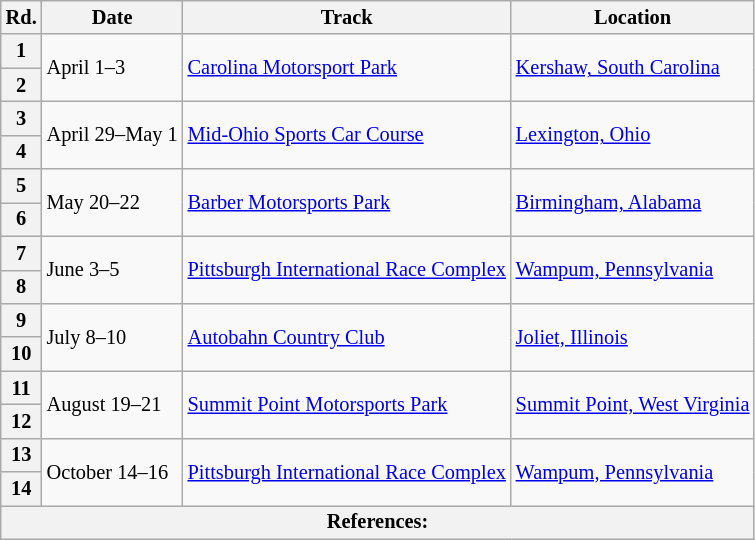<table class="wikitable" style="font-size: 85%">
<tr>
<th>Rd.</th>
<th>Date</th>
<th>Track</th>
<th>Location</th>
</tr>
<tr>
<th>1</th>
<td rowspan=2>April 1–3</td>
<td rowspan=2><a href='#'>Carolina Motorsport Park</a></td>
<td rowspan=2> <a href='#'>Kershaw, South Carolina</a></td>
</tr>
<tr>
<th>2</th>
</tr>
<tr>
<th>3</th>
<td rowspan=2>April 29–May 1</td>
<td rowspan=2><a href='#'>Mid-Ohio Sports Car Course</a></td>
<td rowspan=2> <a href='#'>Lexington, Ohio</a></td>
</tr>
<tr>
<th>4</th>
</tr>
<tr>
<th>5</th>
<td rowspan=2>May 20–22</td>
<td rowspan=2><a href='#'>Barber Motorsports Park</a></td>
<td rowspan=2> <a href='#'>Birmingham, Alabama</a></td>
</tr>
<tr>
<th>6</th>
</tr>
<tr>
<th>7</th>
<td rowspan=2>June 3–5</td>
<td rowspan=2><a href='#'>Pittsburgh International Race Complex</a></td>
<td rowspan=2> <a href='#'>Wampum, Pennsylvania</a></td>
</tr>
<tr>
<th>8</th>
</tr>
<tr>
<th>9</th>
<td rowspan=2>July 8–10</td>
<td rowspan=2><a href='#'>Autobahn Country Club</a></td>
<td rowspan=2> <a href='#'>Joliet, Illinois</a></td>
</tr>
<tr>
<th>10</th>
</tr>
<tr>
<th>11</th>
<td rowspan=2>August 19–21</td>
<td rowspan=2><a href='#'>Summit Point Motorsports Park</a></td>
<td rowspan=2> <a href='#'>Summit Point, West Virginia</a></td>
</tr>
<tr>
<th>12</th>
</tr>
<tr>
<th>13</th>
<td rowspan=2>October 14–16</td>
<td rowspan=2><a href='#'>Pittsburgh International Race Complex</a></td>
<td rowspan=2> <a href='#'>Wampum, Pennsylvania</a></td>
</tr>
<tr>
<th>14</th>
</tr>
<tr>
<th colspan=5>References:</th>
</tr>
</table>
